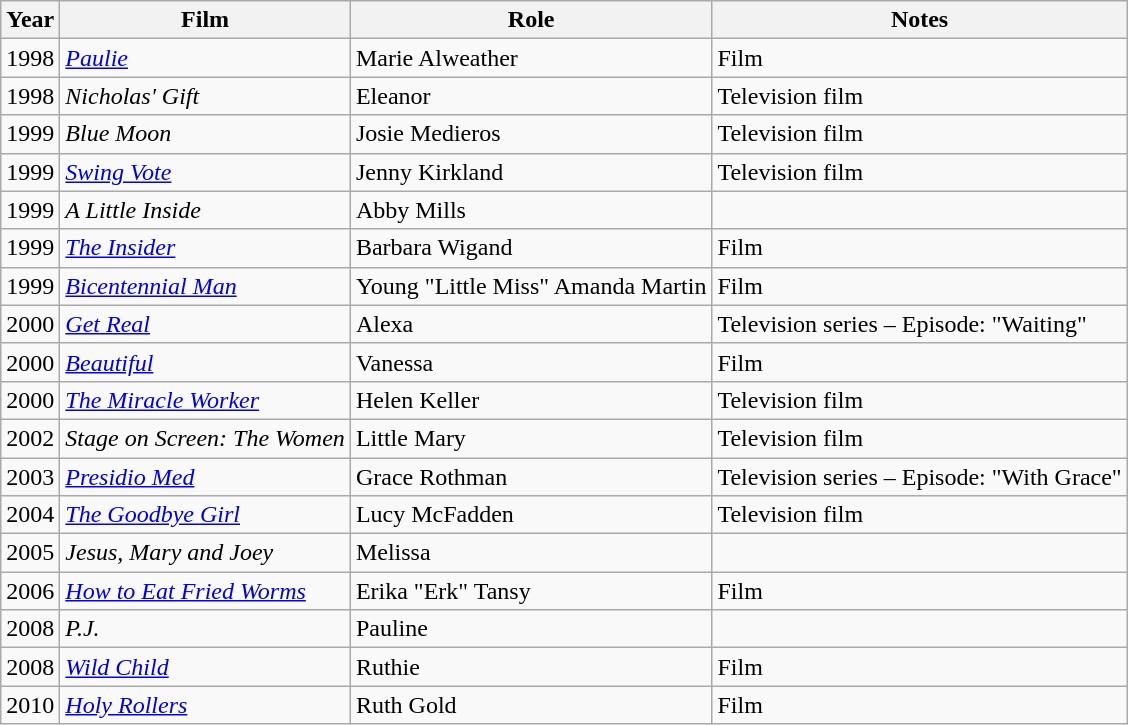<table class="wikitable">
<tr>
<th>Year</th>
<th>Film</th>
<th>Role</th>
<th>Notes</th>
</tr>
<tr>
<td>1998</td>
<td><em><a href='#'>Paulie</a></em></td>
<td>Marie Alweather</td>
<td>Film</td>
</tr>
<tr>
<td>1998</td>
<td><em>Nicholas' Gift</em></td>
<td>Eleanor</td>
<td>Television film</td>
</tr>
<tr>
<td>1999</td>
<td><em>Blue Moon</em></td>
<td>Josie Medieros</td>
<td>Television film</td>
</tr>
<tr>
<td>1999</td>
<td><em><a href='#'>Swing Vote</a></em></td>
<td>Jenny Kirkland</td>
<td>Television film</td>
</tr>
<tr>
<td>1999</td>
<td><em>A Little Inside</em></td>
<td>Abby Mills</td>
<td></td>
</tr>
<tr>
<td>1999</td>
<td><em><a href='#'>The Insider</a></em></td>
<td>Barbara Wigand</td>
<td>Film</td>
</tr>
<tr>
<td>1999</td>
<td><em><a href='#'>Bicentennial Man</a></em></td>
<td>Young "Little Miss" Amanda Martin</td>
<td>Film</td>
</tr>
<tr>
<td>2000</td>
<td><em><a href='#'>Get Real</a></em></td>
<td>Alexa</td>
<td>Television series – Episode: "Waiting"</td>
</tr>
<tr>
<td>2000</td>
<td><em><a href='#'>Beautiful</a></em></td>
<td>Vanessa</td>
<td>Film</td>
</tr>
<tr>
<td>2000</td>
<td><em><a href='#'>The Miracle Worker</a></em></td>
<td>Helen Keller</td>
<td>Television film</td>
</tr>
<tr>
<td>2002</td>
<td><em>Stage on Screen: The Women</em></td>
<td>Little Mary</td>
<td>Television film</td>
</tr>
<tr>
<td>2003</td>
<td><em><a href='#'>Presidio Med</a></em></td>
<td>Grace Rothman</td>
<td>Television series – Episode: "With Grace"</td>
</tr>
<tr>
<td>2004</td>
<td><em><a href='#'>The Goodbye Girl</a></em></td>
<td>Lucy McFadden</td>
<td>Television film</td>
</tr>
<tr>
<td>2005</td>
<td><em>Jesus, Mary and Joey</em></td>
<td>Melissa</td>
<td></td>
</tr>
<tr>
<td>2006</td>
<td><em><a href='#'>How to Eat Fried Worms</a></em></td>
<td>Erika "Erk" Tansy</td>
<td>Film</td>
</tr>
<tr>
<td>2008</td>
<td><em>P.J.</em></td>
<td>Pauline</td>
<td></td>
</tr>
<tr>
<td>2008</td>
<td><em><a href='#'>Wild Child</a></em></td>
<td>Ruthie</td>
<td>Film</td>
</tr>
<tr>
<td>2010</td>
<td><em><a href='#'>Holy Rollers</a></em></td>
<td>Ruth Gold</td>
<td>Film</td>
</tr>
</table>
